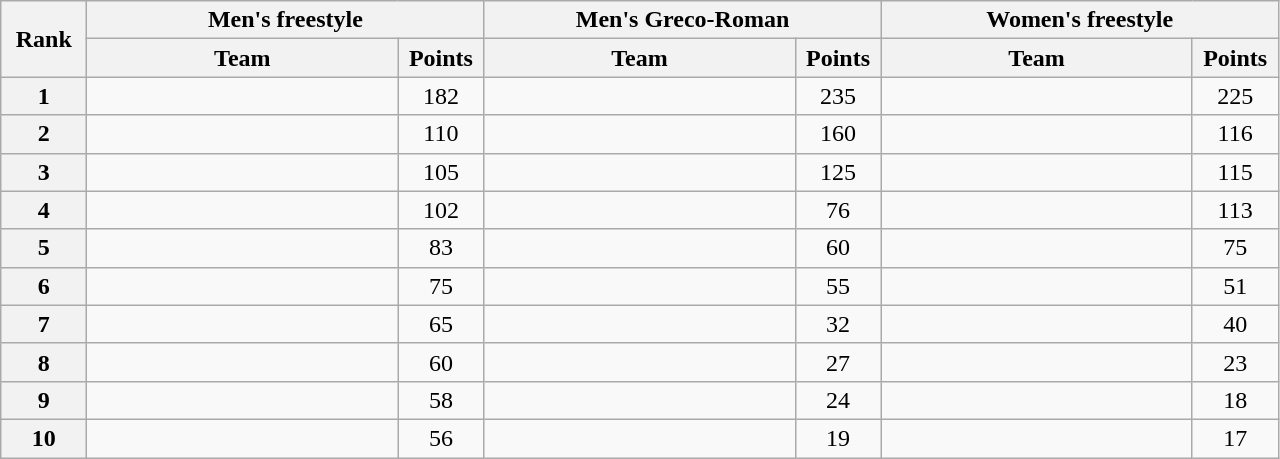<table class="wikitable" style="text-align:center;">
<tr>
<th width=50 rowspan="2">Rank</th>
<th colspan="2">Men's freestyle</th>
<th colspan="2">Men's Greco-Roman</th>
<th colspan="2">Women's freestyle</th>
</tr>
<tr>
<th width=200>Team</th>
<th width=50>Points</th>
<th width=200>Team</th>
<th width=50>Points</th>
<th width=200>Team</th>
<th width=50>Points</th>
</tr>
<tr>
<th>1</th>
<td align=left></td>
<td>182</td>
<td align=left></td>
<td>235</td>
<td align=left></td>
<td>225</td>
</tr>
<tr>
<th>2</th>
<td align=left></td>
<td>110</td>
<td align=left></td>
<td>160</td>
<td align=left></td>
<td>116</td>
</tr>
<tr>
<th>3</th>
<td align=left></td>
<td>105</td>
<td align=left></td>
<td>125</td>
<td align=left></td>
<td>115</td>
</tr>
<tr>
<th>4</th>
<td align=left></td>
<td>102</td>
<td align=left></td>
<td>76</td>
<td align=left></td>
<td>113</td>
</tr>
<tr>
<th>5</th>
<td align=left></td>
<td>83</td>
<td align=left></td>
<td>60</td>
<td align=left></td>
<td>75</td>
</tr>
<tr>
<th>6</th>
<td align=left></td>
<td>75</td>
<td align=left></td>
<td>55</td>
<td align=left></td>
<td>51</td>
</tr>
<tr>
<th>7</th>
<td align=left></td>
<td>65</td>
<td align=left></td>
<td>32</td>
<td align=left></td>
<td>40</td>
</tr>
<tr>
<th>8</th>
<td align=left></td>
<td>60</td>
<td align=left></td>
<td>27</td>
<td align=left></td>
<td>23</td>
</tr>
<tr>
<th>9</th>
<td align=left></td>
<td>58</td>
<td align=left></td>
<td>24</td>
<td align=left></td>
<td>18</td>
</tr>
<tr>
<th>10</th>
<td align=left></td>
<td>56</td>
<td align=left></td>
<td>19</td>
<td align=left></td>
<td>17</td>
</tr>
</table>
